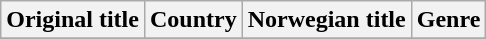<table class="wikitable">
<tr>
<th>Original title</th>
<th>Country</th>
<th>Norwegian title</th>
<th>Genre</th>
</tr>
<tr>
</tr>
</table>
